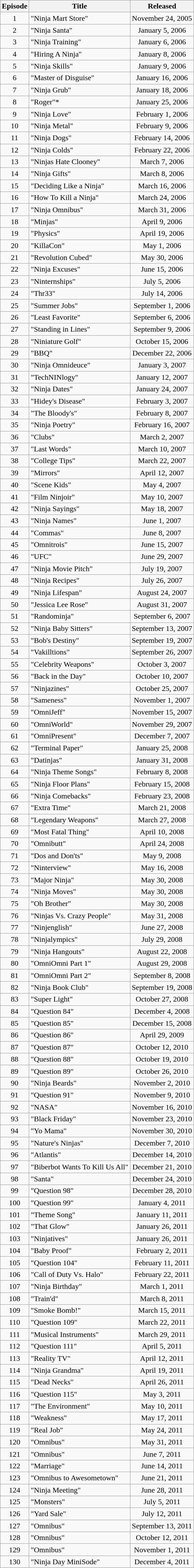<table class="wikitable" style="margin: 1em auto 1em auto">
<tr>
<th>Episode</th>
<th>Title</th>
<th>Released</th>
</tr>
<tr>
<td style="text-align:center;">1</td>
<td>"Ninja Mart Store"</td>
<td style="text-align:center;">November 24, 2005</td>
</tr>
<tr>
<td style="text-align:center;">2</td>
<td>"Ninja Santa"</td>
<td style="text-align:center;">January 5, 2006</td>
</tr>
<tr>
<td style="text-align:center;">3</td>
<td>"Ninja Training"</td>
<td style="text-align:center;">January 6, 2006</td>
</tr>
<tr>
<td style="text-align:center;">4</td>
<td>"Hiring A Ninja"</td>
<td style="text-align:center;">January 8, 2006</td>
</tr>
<tr>
<td style="text-align:center;">5</td>
<td>"Ninja Skills"</td>
<td style="text-align:center;">January 9, 2006</td>
</tr>
<tr>
<td style="text-align:center;">6</td>
<td>"Master of Disguise"</td>
<td style="text-align:center;">January 16, 2006</td>
</tr>
<tr>
<td style="text-align:center;">7</td>
<td>"Ninja Grub"</td>
<td style="text-align:center;">January 18, 2006</td>
</tr>
<tr>
<td style="text-align:center;">8</td>
<td>"Roger"*</td>
<td style="text-align:center;">January 25, 2006</td>
</tr>
<tr>
<td style="text-align:center;">9</td>
<td>"Ninja Love"</td>
<td style="text-align:center;">February 1, 2006</td>
</tr>
<tr>
<td style="text-align:center;">10</td>
<td>"Ninja Metal"</td>
<td style="text-align:center;">February 9, 2006</td>
</tr>
<tr>
<td style="text-align:center;">11</td>
<td>"Ninja Dogs"</td>
<td style="text-align:center;">February 14, 2006</td>
</tr>
<tr>
<td style="text-align:center;">12</td>
<td>"Ninja Colds"</td>
<td style="text-align:center;">February 22, 2006</td>
</tr>
<tr>
<td style="text-align:center;">13</td>
<td>"Ninjas Hate Clooney"</td>
<td style="text-align:center;">March 7, 2006</td>
</tr>
<tr>
<td style="text-align:center;">14</td>
<td>"Ninja Gifts"</td>
<td style="text-align:center;">March 8, 2006</td>
</tr>
<tr>
<td style="text-align:center;">15</td>
<td>"Deciding Like a Ninja"</td>
<td style="text-align:center;">March 16, 2006</td>
</tr>
<tr>
<td style="text-align:center;">16</td>
<td>"How To Kill a Ninja"</td>
<td style="text-align:center;">March 24, 2006</td>
</tr>
<tr>
<td style="text-align:center;">17</td>
<td>"Ninja Omnibus"</td>
<td style="text-align:center;">March 31, 2006</td>
</tr>
<tr>
<td style="text-align:center;">18</td>
<td>"Minjas"</td>
<td style="text-align:center;">April 9, 2006</td>
</tr>
<tr>
<td style="text-align:center;">19</td>
<td>"Physics"</td>
<td style="text-align:center;">April 19, 2006</td>
</tr>
<tr>
<td style="text-align:center;">20</td>
<td>"KillaCon"</td>
<td style="text-align:center;">May 1, 2006</td>
</tr>
<tr>
<td style="text-align:center;">21</td>
<td>"Revolution Cubed"</td>
<td style="text-align:center;">May 30, 2006</td>
</tr>
<tr>
<td style="text-align:center;">22</td>
<td>"Ninja Excuses"</td>
<td style="text-align:center;">June 15, 2006</td>
</tr>
<tr>
<td style="text-align:center;">23</td>
<td>"Ninternships"</td>
<td style="text-align:center;">July 5, 2006</td>
</tr>
<tr>
<td style="text-align:center;">24</td>
<td>"Thr33"</td>
<td style="text-align:center;">July 14, 2006</td>
</tr>
<tr>
<td style="text-align:center;">25</td>
<td>"Summer Jobs"</td>
<td style="text-align:center;">September 1, 2006</td>
</tr>
<tr>
<td style="text-align:center;">26</td>
<td>"Least Favorite"</td>
<td style="text-align:center;">September 6, 2006</td>
</tr>
<tr>
<td style="text-align:center;">27</td>
<td>"Standing in Lines"</td>
<td style="text-align:center;">September 9, 2006</td>
</tr>
<tr>
<td style="text-align:center;">28</td>
<td>"Niniature Golf"</td>
<td style="text-align:center;">October 15, 2006</td>
</tr>
<tr>
<td style="text-align:center;">29</td>
<td>"BBQ"</td>
<td style="text-align:center;">December 22, 2006</td>
</tr>
<tr>
<td style="text-align:center;">30</td>
<td>"Ninja Omnideuce"</td>
<td style="text-align:center;">January 3, 2007</td>
</tr>
<tr>
<td style="text-align:center;">31</td>
<td>"TechNINlogy"</td>
<td style="text-align:center;">January 12, 2007</td>
</tr>
<tr>
<td style="text-align:center;">32</td>
<td>"Ninja Dates"</td>
<td style="text-align:center;">January 24, 2007</td>
</tr>
<tr>
<td style="text-align:center;">33</td>
<td>"Hidey's Disease"</td>
<td style="text-align:center;">February 3, 2007</td>
</tr>
<tr>
<td style="text-align:center;">34</td>
<td>"The Bloody's"</td>
<td style="text-align:center;">February 8, 2007</td>
</tr>
<tr>
<td style="text-align:center;">35</td>
<td>"Ninja Poetry"</td>
<td style="text-align:center;">February 16, 2007</td>
</tr>
<tr>
<td style="text-align:center;">36</td>
<td>"Clubs"</td>
<td style="text-align:center;">March 2, 2007</td>
</tr>
<tr>
<td style="text-align:center;">37</td>
<td>"Last Words"</td>
<td style="text-align:center;">March 10, 2007</td>
</tr>
<tr>
<td style="text-align:center;">38</td>
<td>"College Tips"</td>
<td style="text-align:center;">March 22, 2007</td>
</tr>
<tr>
<td style="text-align:center;">39</td>
<td>"Mirrors"</td>
<td style="text-align:center;">April 12, 2007</td>
</tr>
<tr>
<td style="text-align:center;">40</td>
<td>"Scene Kids"</td>
<td style="text-align:center;">May 4, 2007</td>
</tr>
<tr>
<td style="text-align:center;">41</td>
<td>"Film Ninjoir"</td>
<td style="text-align:center;">May 10, 2007</td>
</tr>
<tr>
<td style="text-align:center;">42</td>
<td>"Ninja Sayings"</td>
<td style="text-align:center;">May 18, 2007</td>
</tr>
<tr>
<td style="text-align:center;">43</td>
<td>"Ninja Names"</td>
<td style="text-align:center;">June 1, 2007</td>
</tr>
<tr>
<td style="text-align:center;">44</td>
<td>"Commas"</td>
<td style="text-align:center;">June 8, 2007</td>
</tr>
<tr>
<td style="text-align:center;">45</td>
<td>"Omnitrois"</td>
<td style="text-align:center;">June 15, 2007</td>
</tr>
<tr>
<td style="text-align:center;">46</td>
<td>"UFC"</td>
<td style="text-align:center;">June 29, 2007</td>
</tr>
<tr>
<td style="text-align:center;">47</td>
<td>"Ninja Movie Pitch"</td>
<td style="text-align:center;">July 19, 2007</td>
</tr>
<tr>
<td style="text-align:center;">48</td>
<td>"Ninja Recipes"</td>
<td style="text-align:center;">July 26, 2007</td>
</tr>
<tr>
<td style="text-align:center;">49</td>
<td>"Ninja Lifespan"</td>
<td style="text-align:center;">August 24, 2007</td>
</tr>
<tr>
<td style="text-align:center;">50</td>
<td>"Jessica Lee Rose"</td>
<td style="text-align:center;">August 31, 2007</td>
</tr>
<tr>
<td style="text-align:center;">51</td>
<td>"Randominja"</td>
<td style="text-align:center;">September 6, 2007</td>
</tr>
<tr>
<td style="text-align:center;">52</td>
<td>"Ninja Baby Sitters"</td>
<td style="text-align:center;">September 13, 2007</td>
</tr>
<tr>
<td style="text-align:center;">53</td>
<td>"Bob's Destiny"</td>
<td style="text-align:center;">September 19, 2007</td>
</tr>
<tr>
<td style="text-align:center;">54</td>
<td>"Vakilltions"</td>
<td style="text-align:center;">September 26, 2007</td>
</tr>
<tr>
<td style="text-align:center;">55</td>
<td>"Celebrity Weapons"</td>
<td style="text-align:center;">October 3, 2007</td>
</tr>
<tr>
<td style="text-align:center;">56</td>
<td>"Back in the Day"</td>
<td style="text-align:center;">October 10, 2007</td>
</tr>
<tr>
<td style="text-align:center;">57</td>
<td>"Ninjazines"</td>
<td style="text-align:center;">October 25, 2007</td>
</tr>
<tr>
<td style="text-align:center;">58</td>
<td>"Sameness"</td>
<td style="text-align:center;">November 1, 2007</td>
</tr>
<tr>
<td style="text-align:center;">59</td>
<td>"OmniJeff"</td>
<td style="text-align:center;">November 15, 2007</td>
</tr>
<tr>
<td style="text-align:center;">60</td>
<td>"OmniWorld"</td>
<td style="text-align:center;">November 29, 2007</td>
</tr>
<tr>
<td style="text-align:center;">61</td>
<td>"OmniPresent"</td>
<td style="text-align:center;">December 7, 2007</td>
</tr>
<tr>
<td style="text-align:center;">62</td>
<td>"Terminal Paper"</td>
<td style="text-align:center;">January 25, 2008</td>
</tr>
<tr>
<td style="text-align:center;">63</td>
<td>"Datinjas"</td>
<td style="text-align:center;">January 31, 2008</td>
</tr>
<tr>
<td style="text-align:center;">64</td>
<td>"Ninja Theme Songs"</td>
<td style="text-align:center;">February 8, 2008</td>
</tr>
<tr>
<td style="text-align:center;">65</td>
<td>"Ninja Floor Plans"</td>
<td style="text-align:center;">February 15, 2008</td>
</tr>
<tr>
<td style="text-align:center;">66</td>
<td>"Ninja Comebacks"</td>
<td style="text-align:center;">February 23, 2008</td>
</tr>
<tr>
<td style="text-align:center;">67</td>
<td>"Extra Time"</td>
<td style="text-align:center;">March 21, 2008</td>
</tr>
<tr>
<td style="text-align:center;">68</td>
<td>"Legendary Weapons"</td>
<td style="text-align:center;">March 27, 2008</td>
</tr>
<tr>
<td style="text-align:center;">69</td>
<td>"Most Fatal Thing"</td>
<td style="text-align:center;">April 10, 2008</td>
</tr>
<tr>
<td style="text-align:center;">70</td>
<td>"Omnibutt"</td>
<td style="text-align:center;">April 24, 2008</td>
</tr>
<tr>
<td style="text-align:center;">71</td>
<td>"Dos and Don'ts"</td>
<td style="text-align:center;">May 9, 2008</td>
</tr>
<tr>
<td style="text-align:center;">72</td>
<td>"Ninterview"</td>
<td style="text-align:center;">May 16, 2008</td>
</tr>
<tr>
<td style="text-align:center;">73</td>
<td>"Major Ninja"</td>
<td style="text-align:center;">May 30, 2008</td>
</tr>
<tr>
<td style="text-align:center;">74</td>
<td>"Ninja Moves"</td>
<td style="text-align:center;">May 30, 2008</td>
</tr>
<tr>
<td style="text-align:center;">75</td>
<td>"Oh Brother"</td>
<td style="text-align:center;">May 30, 2008</td>
</tr>
<tr>
<td style="text-align:center;">76</td>
<td>"Ninjas Vs. Crazy People"</td>
<td style="text-align:center;">May 31, 2008</td>
</tr>
<tr>
<td style="text-align:center;">77</td>
<td>"Ninjenglish"</td>
<td style="text-align:center;">June 27, 2008</td>
</tr>
<tr>
<td style="text-align:center;">78</td>
<td>"Ninjalympics"</td>
<td style="text-align:center;">July 29, 2008</td>
</tr>
<tr>
<td style="text-align:center;">79</td>
<td>"Ninja Hangouts"</td>
<td style="text-align:center;">August 22, 2008</td>
</tr>
<tr>
<td style="text-align:center;">80</td>
<td>"OmniOmni Part 1"</td>
<td style="text-align:center;">August 29, 2008</td>
</tr>
<tr>
<td style="text-align:center;">81</td>
<td>"OmniOmni Part 2"</td>
<td style="text-align:center;">September 8, 2008</td>
</tr>
<tr>
<td style="text-align:center;">82</td>
<td>"Ninja Book Club"</td>
<td style="text-align:center;">September 19, 2008</td>
</tr>
<tr>
<td style="text-align:center;">83</td>
<td>"Super Light"</td>
<td style="text-align:center;">October 27, 2008</td>
</tr>
<tr>
<td style="text-align:center;">84</td>
<td>"Question 84"</td>
<td style="text-align:center;">December 4, 2008</td>
</tr>
<tr>
<td style="text-align:center;">85</td>
<td>"Question 85"</td>
<td style="text-align:center;">December 15, 2008</td>
</tr>
<tr>
<td style="text-align:center;">86</td>
<td>"Question 86"</td>
<td style="text-align:center;">April 29, 2009</td>
</tr>
<tr>
<td style="text-align:center;">87</td>
<td>"Question 87"</td>
<td style="text-align:center;">October 12, 2010</td>
</tr>
<tr>
<td style="text-align:center;">88</td>
<td>"Question 88"</td>
<td style="text-align:center;">October 19, 2010</td>
</tr>
<tr>
<td style="text-align:center;">89</td>
<td>"Question 89"</td>
<td style="text-align:center;">October 26, 2010</td>
</tr>
<tr>
<td style="text-align:center;">90</td>
<td>"Ninja Beards"</td>
<td style="text-align:center;">November 2, 2010</td>
</tr>
<tr>
<td style="text-align:center;">91</td>
<td>"Question 91"</td>
<td style="text-align:center;">November 9, 2010</td>
</tr>
<tr>
<td style="text-align:center;">92</td>
<td>"NASA"</td>
<td style="text-align:center;">November 16, 2010</td>
</tr>
<tr>
<td style="text-align:center;">93</td>
<td>"Black Friday"</td>
<td style="text-align:center;">November 23, 2010</td>
</tr>
<tr>
<td style="text-align:center;">94</td>
<td>"Yo Mama"</td>
<td style="text-align:center;">November 30, 2010</td>
</tr>
<tr>
<td style="text-align:center;">95</td>
<td>"Nature's Ninjas"</td>
<td style="text-align:center;">December 7, 2010</td>
</tr>
<tr>
<td style="text-align:center;">96</td>
<td>"Atlantis"</td>
<td style="text-align:center;">December 14, 2010</td>
</tr>
<tr>
<td style="text-align:center;">97</td>
<td>"Biberbot Wants To Kill Us All"</td>
<td style="text-align:center;">December 21, 2010</td>
</tr>
<tr>
<td style="text-align:center;">98</td>
<td>"Santa"</td>
<td style="text-align:center;">December 24, 2010</td>
</tr>
<tr>
<td style="text-align:center;">99</td>
<td>"Question 98"</td>
<td style="text-align:center;">December 28, 2010</td>
</tr>
<tr>
<td style="text-align:center;">100</td>
<td>"Question 99"</td>
<td style="text-align:center;">January 4, 2011</td>
</tr>
<tr>
<td style="text-align:center;">101</td>
<td>"Theme Song"</td>
<td style="text-align:center;">January 11, 2011</td>
</tr>
<tr>
<td style="text-align:center;">102</td>
<td>"That Glow"</td>
<td style="text-align:center;">January 26, 2011</td>
</tr>
<tr>
<td style="text-align:center;">103</td>
<td>"Ninjatives"</td>
<td style="text-align:center;">January 26, 2011</td>
</tr>
<tr>
<td style="text-align:center;">104</td>
<td>"Baby Proof"</td>
<td style="text-align:center;">February 2, 2011</td>
</tr>
<tr>
<td style="text-align:center;">105</td>
<td>"Question 104"</td>
<td style="text-align:center;">February 11, 2011</td>
</tr>
<tr>
<td style="text-align:center;">106</td>
<td>"Call of Duty Vs. Halo"</td>
<td style="text-align:center;">February 22, 2011</td>
</tr>
<tr>
<td style="text-align:center;">107</td>
<td>"Ninja Birthday"</td>
<td style="text-align:center;">March 1, 2011</td>
</tr>
<tr>
<td style="text-align:center;">108</td>
<td>"Train'd"</td>
<td style="text-align:center;">March 8, 2011</td>
</tr>
<tr>
<td style="text-align:center;">109</td>
<td>"Smoke Bomb!"</td>
<td style="text-align:center;">March 15, 2011</td>
</tr>
<tr>
<td style="text-align:center;">110</td>
<td>"Question 109"</td>
<td style="text-align:center;">March 22, 2011</td>
</tr>
<tr>
<td style="text-align:center;">111</td>
<td>"Musical Instruments"</td>
<td style="text-align:center;">March 29, 2011</td>
</tr>
<tr>
<td style="text-align:center;">112</td>
<td>"Question 111"</td>
<td style="text-align:center;">April 5, 2011</td>
</tr>
<tr>
<td style="text-align:center;">113</td>
<td>"Reality TV"</td>
<td style="text-align:center;">April 12, 2011</td>
</tr>
<tr>
<td style="text-align:center;">114</td>
<td>"Ninja Grandma"</td>
<td style="text-align:center;">April 19, 2011</td>
</tr>
<tr>
<td style="text-align:center;">115</td>
<td>"Dead Necks"</td>
<td style="text-align:center;">April 26, 2011</td>
</tr>
<tr>
<td style="text-align:center;">116</td>
<td>"Question 115"</td>
<td style="text-align:center;">May 3, 2011</td>
</tr>
<tr>
<td style="text-align:center;">117</td>
<td>"The Environment"</td>
<td style="text-align:center;">May 10, 2011</td>
</tr>
<tr>
<td style="text-align:center;">118</td>
<td>"Weakness"</td>
<td style="text-align:center;">May 17, 2011</td>
</tr>
<tr>
<td style="text-align:center;">119</td>
<td>"Real Job"</td>
<td style="text-align:center;">May 24, 2011</td>
</tr>
<tr>
<td style="text-align:center;">120</td>
<td>"Omnibus"</td>
<td style="text-align:center;">May 31, 2011</td>
</tr>
<tr>
<td style="text-align:center;">121</td>
<td>"Omnibus"</td>
<td style="text-align:center;">June 7, 2011</td>
</tr>
<tr>
<td style="text-align:center;">122</td>
<td>"Marriage"</td>
<td style="text-align:center;">June 14, 2011</td>
</tr>
<tr>
<td style="text-align:center;">123</td>
<td>"Omnibus to Awesometown"</td>
<td style="text-align:center;">June 21, 2011</td>
</tr>
<tr>
<td style="text-align:center;">124</td>
<td>"Ninja Meeting"</td>
<td style="text-align:center;">June 28, 2011</td>
</tr>
<tr>
<td style="text-align:center;">125</td>
<td>"Monsters"</td>
<td style="text-align:center;">July 5, 2011</td>
</tr>
<tr>
<td style="text-align:center;">126</td>
<td>"Yard Sale"</td>
<td style="text-align:center;">July 12, 2011</td>
</tr>
<tr>
<td style="text-align:center;">127</td>
<td>"Omnibus"</td>
<td style="text-align:center;">September 13, 2011</td>
</tr>
<tr>
<td style="text-align:center;">128</td>
<td>"Omnibus"</td>
<td style="text-align:center;">October 12, 2011</td>
</tr>
<tr>
<td style="text-align:center;">129</td>
<td>"Omnibus"</td>
<td style="text-align:center;">November 1, 2011</td>
</tr>
<tr>
<td style="text-align:center;">130</td>
<td>"Ninja Day MiniSode"</td>
<td style="text-align:center;">December 4, 2011</td>
</tr>
</table>
